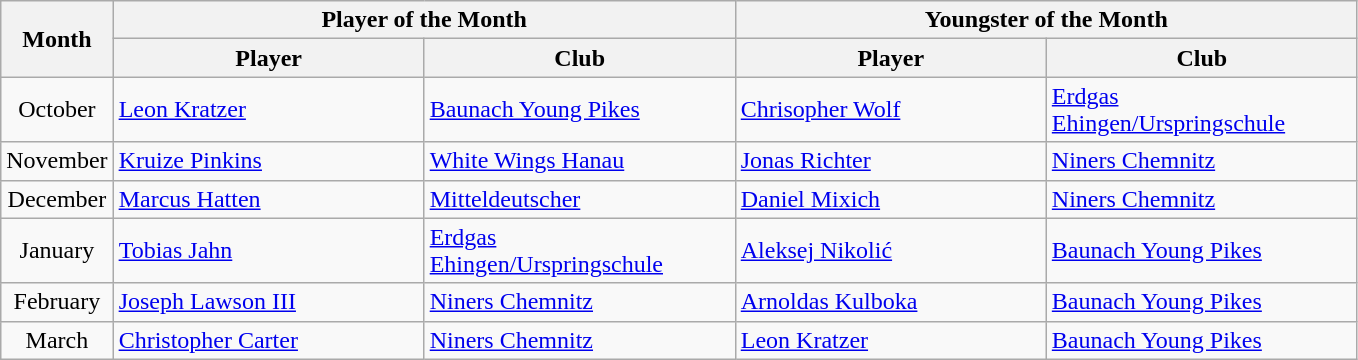<table class="wikitable">
<tr>
<th rowspan=2>Month</th>
<th colspan=2>Player of the Month</th>
<th colspan=2>Youngster of the Month</th>
</tr>
<tr>
<th width=200>Player</th>
<th width=200>Club</th>
<th width=200>Player</th>
<th width=200>Club</th>
</tr>
<tr>
<td style="text-align:center;">October</td>
<td> <a href='#'>Leon Kratzer</a></td>
<td><a href='#'>Baunach Young Pikes</a></td>
<td> <a href='#'>Chrisopher Wolf</a></td>
<td><a href='#'>Erdgas Ehingen/Urspringschule</a></td>
</tr>
<tr>
<td style="text-align:center;">November</td>
<td> <a href='#'>Kruize Pinkins</a></td>
<td><a href='#'>White Wings Hanau</a></td>
<td> <a href='#'>Jonas Richter</a></td>
<td><a href='#'>Niners Chemnitz</a></td>
</tr>
<tr>
<td style="text-align:center;">December</td>
<td> <a href='#'>Marcus Hatten</a></td>
<td><a href='#'>Mitteldeutscher</a></td>
<td> <a href='#'>Daniel Mixich</a></td>
<td><a href='#'>Niners Chemnitz</a></td>
</tr>
<tr>
<td style="text-align:center;">January</td>
<td> <a href='#'>Tobias Jahn</a></td>
<td><a href='#'>Erdgas Ehingen/Urspringschule</a></td>
<td> <a href='#'>Aleksej Nikolić</a></td>
<td><a href='#'>Baunach Young Pikes</a></td>
</tr>
<tr>
<td style="text-align:center;">February</td>
<td> <a href='#'>Joseph Lawson III </a></td>
<td><a href='#'>Niners Chemnitz</a></td>
<td> <a href='#'>Arnoldas Kulboka</a></td>
<td><a href='#'>Baunach Young Pikes</a></td>
</tr>
<tr>
<td style="text-align:center;">March</td>
<td> <a href='#'>Christopher Carter</a></td>
<td><a href='#'>Niners Chemnitz</a></td>
<td> <a href='#'>Leon Kratzer</a></td>
<td><a href='#'>Baunach Young Pikes</a></td>
</tr>
</table>
